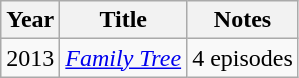<table class="wikitable">
<tr>
<th>Year</th>
<th>Title</th>
<th>Notes</th>
</tr>
<tr>
<td>2013</td>
<td><em><a href='#'>Family Tree</a></em></td>
<td>4 episodes</td>
</tr>
</table>
